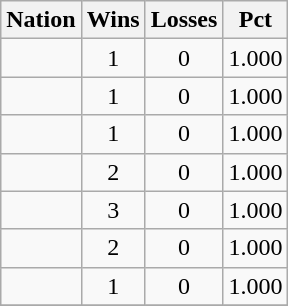<table class="wikitable sortable" style="text-align:center;">
<tr>
<th>Nation</th>
<th>Wins</th>
<th>Losses</th>
<th>Pct</th>
</tr>
<tr>
<td style="text-align:left;"></td>
<td>1</td>
<td>0</td>
<td>1.000</td>
</tr>
<tr>
<td style="text-align:left;"></td>
<td>1</td>
<td>0</td>
<td>1.000</td>
</tr>
<tr>
<td style="text-align:left;"></td>
<td>1</td>
<td>0</td>
<td>1.000</td>
</tr>
<tr>
<td style="text-align:left;"></td>
<td>2</td>
<td>0</td>
<td>1.000</td>
</tr>
<tr>
<td style="text-align:left;"></td>
<td>3</td>
<td>0</td>
<td>1.000</td>
</tr>
<tr>
<td style="text-align:left;"></td>
<td>2</td>
<td>0</td>
<td>1.000</td>
</tr>
<tr>
<td style="text-align:left;"></td>
<td>1</td>
<td>0</td>
<td>1.000</td>
</tr>
<tr>
</tr>
</table>
